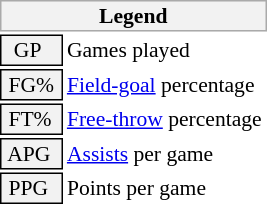<table class="toccolours" style="font-size: 90%; white-space: nowrap;">
<tr>
<th colspan="6" style="background:#f2f2f2; border:1px solid #aaa;">Legend</th>
</tr>
<tr>
<td style="background:#f2f2f2; border:1px solid black;">  GP</td>
<td>Games played</td>
</tr>
<tr>
<td style="background:#f2f2f2; border:1px solid black;"> FG% </td>
<td style="padding-right: 8px"><a href='#'>Field-goal</a> percentage</td>
</tr>
<tr>
<td style="background:#f2f2f2; border:1px solid black;"> FT% </td>
<td><a href='#'>Free-throw</a> percentage</td>
</tr>
<tr>
<td style="background:#f2f2f2; border:1px solid black;"> APG </td>
<td><a href='#'>Assists</a> per game</td>
</tr>
<tr>
<td style="background:#f2f2f2; border:1px solid black;"> PPG </td>
<td>Points per game</td>
</tr>
<tr>
</tr>
</table>
